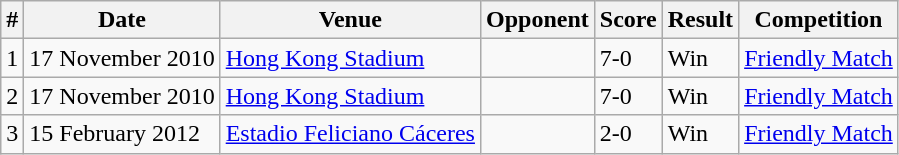<table class="wikitable">
<tr>
<th>#</th>
<th>Date</th>
<th>Venue</th>
<th>Opponent</th>
<th>Score</th>
<th>Result</th>
<th>Competition</th>
</tr>
<tr>
<td>1</td>
<td>17 November 2010</td>
<td><a href='#'>Hong Kong Stadium</a></td>
<td></td>
<td>7-0</td>
<td>Win</td>
<td><a href='#'>Friendly Match</a></td>
</tr>
<tr>
<td>2</td>
<td>17 November 2010</td>
<td><a href='#'>Hong Kong Stadium</a></td>
<td></td>
<td>7-0</td>
<td>Win</td>
<td><a href='#'>Friendly Match</a></td>
</tr>
<tr>
<td>3</td>
<td>15 February 2012</td>
<td><a href='#'>Estadio Feliciano Cáceres</a></td>
<td></td>
<td>2-0</td>
<td>Win</td>
<td><a href='#'>Friendly Match</a></td>
</tr>
</table>
